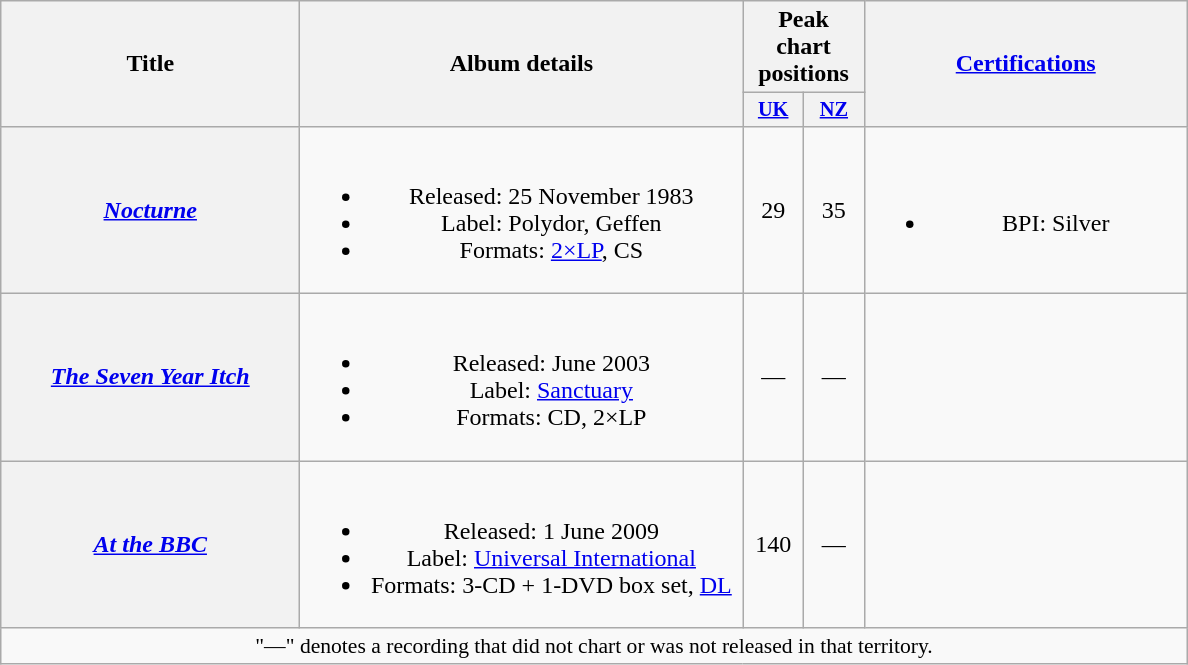<table class="wikitable plainrowheaders" style="text-align:center;">
<tr>
<th scope="col" rowspan="2" style="width:12em;">Title</th>
<th scope="col" rowspan="2" style="width:18em;">Album details</th>
<th scope="col" colspan="2">Peak chart positions</th>
<th scope="col" rowspan="2" style="width:13em;"><a href='#'>Certifications</a></th>
</tr>
<tr>
<th scope="col" style="width:2.5em;font-size:85%;"><a href='#'>UK</a><br></th>
<th scope="col" style="width:2.5em;font-size:85%;"><a href='#'>NZ</a><br></th>
</tr>
<tr>
<th scope="row"><em><a href='#'>Nocturne</a></em></th>
<td><br><ul><li>Released: 25 November 1983</li><li>Label: Polydor, Geffen</li><li>Formats: <a href='#'>2×LP</a>, CS</li></ul></td>
<td>29</td>
<td>35</td>
<td><br><ul><li>BPI: Silver</li></ul></td>
</tr>
<tr>
<th scope="row"><em><a href='#'>The Seven Year Itch</a></em></th>
<td><br><ul><li>Released: June 2003</li><li>Label: <a href='#'>Sanctuary</a></li><li>Formats: CD, 2×LP</li></ul></td>
<td>—</td>
<td>—</td>
<td></td>
</tr>
<tr>
<th scope="row"><em><a href='#'>At the BBC</a></em></th>
<td><br><ul><li>Released: 1 June 2009</li><li>Label: <a href='#'>Universal International</a></li><li>Formats: 3-CD + 1-DVD box set, <a href='#'>DL</a></li></ul></td>
<td>140</td>
<td>—</td>
<td></td>
</tr>
<tr>
<td colspan="6" style="font-size:90%">"—" denotes a recording that did not chart or was not released in that territory.</td>
</tr>
</table>
